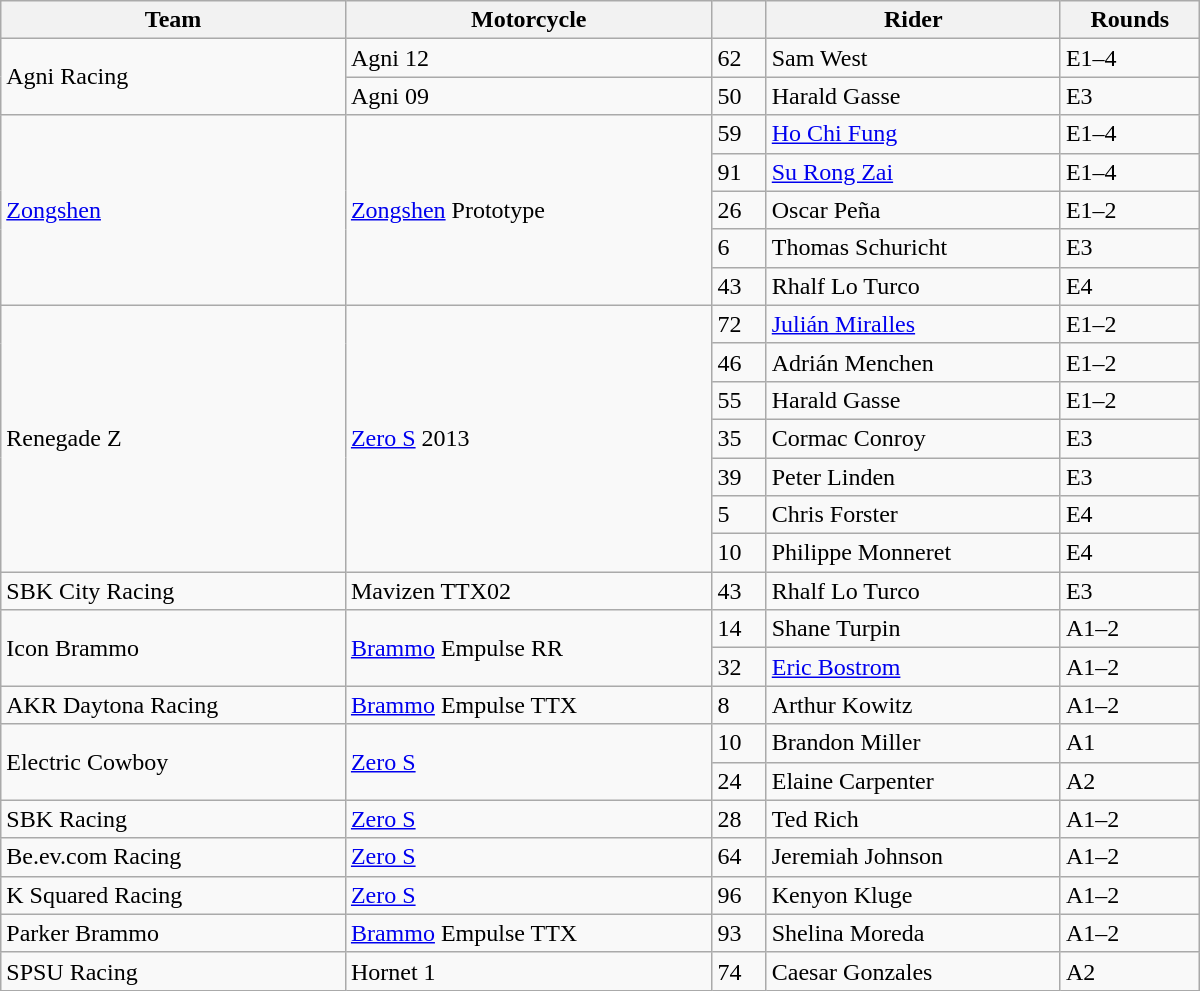<table class="wikitable" width="800px">
<tr>
<th>Team</th>
<th>Motorcycle</th>
<th></th>
<th>Rider</th>
<th>Rounds</th>
</tr>
<tr>
<td rowspan=2> Agni Racing</td>
<td>Agni 12</td>
<td>62</td>
<td> Sam West</td>
<td>E1–4</td>
</tr>
<tr>
<td>Agni 09</td>
<td>50</td>
<td> Harald Gasse</td>
<td>E3</td>
</tr>
<tr>
<td rowspan=5> <a href='#'>Zongshen</a></td>
<td rowspan=5><a href='#'>Zongshen</a> Prototype</td>
<td>59</td>
<td> <a href='#'>Ho Chi Fung</a></td>
<td>E1–4</td>
</tr>
<tr>
<td>91</td>
<td> <a href='#'>Su Rong Zai</a></td>
<td>E1–4</td>
</tr>
<tr>
<td>26</td>
<td> Oscar Peña</td>
<td>E1–2</td>
</tr>
<tr>
<td>6</td>
<td> Thomas Schuricht</td>
<td>E3</td>
</tr>
<tr>
<td>43</td>
<td> Rhalf Lo Turco</td>
<td>E4</td>
</tr>
<tr>
<td rowspan=7> Renegade Z</td>
<td rowspan=7><a href='#'>Zero S</a> 2013</td>
<td>72</td>
<td> <a href='#'>Julián Miralles</a></td>
<td>E1–2</td>
</tr>
<tr>
<td>46</td>
<td> Adrián Menchen</td>
<td>E1–2</td>
</tr>
<tr>
<td>55</td>
<td> Harald Gasse</td>
<td>E1–2</td>
</tr>
<tr>
<td>35</td>
<td> Cormac Conroy</td>
<td>E3</td>
</tr>
<tr>
<td>39</td>
<td> Peter Linden</td>
<td>E3</td>
</tr>
<tr>
<td>5</td>
<td> Chris Forster</td>
<td>E4</td>
</tr>
<tr>
<td>10</td>
<td> Philippe Monneret</td>
<td>E4</td>
</tr>
<tr>
<td> SBK City Racing</td>
<td>Mavizen TTX02</td>
<td>43</td>
<td> Rhalf Lo Turco</td>
<td>E3</td>
</tr>
<tr>
<td rowspan=2> Icon Brammo</td>
<td rowspan=2><a href='#'>Brammo</a> Empulse RR</td>
<td>14</td>
<td> Shane Turpin</td>
<td>A1–2</td>
</tr>
<tr>
<td>32</td>
<td> <a href='#'>Eric Bostrom</a></td>
<td>A1–2</td>
</tr>
<tr>
<td> AKR Daytona Racing</td>
<td><a href='#'>Brammo</a> Empulse TTX</td>
<td>8</td>
<td> Arthur Kowitz</td>
<td>A1–2</td>
</tr>
<tr>
<td rowspan=2> Electric Cowboy</td>
<td rowspan=2><a href='#'>Zero S</a></td>
<td>10</td>
<td> Brandon Miller</td>
<td>A1</td>
</tr>
<tr>
<td>24</td>
<td> Elaine Carpenter</td>
<td>A2</td>
</tr>
<tr>
<td> SBK Racing</td>
<td><a href='#'>Zero S</a></td>
<td>28</td>
<td> Ted Rich</td>
<td>A1–2</td>
</tr>
<tr>
<td> Be.ev.com Racing</td>
<td><a href='#'>Zero S</a></td>
<td>64</td>
<td> Jeremiah Johnson</td>
<td>A1–2</td>
</tr>
<tr>
<td> K Squared Racing</td>
<td><a href='#'>Zero S</a></td>
<td>96</td>
<td> Kenyon Kluge</td>
<td>A1–2</td>
</tr>
<tr>
<td> Parker Brammo</td>
<td><a href='#'>Brammo</a> Empulse TTX</td>
<td>93</td>
<td> Shelina Moreda</td>
<td>A1–2</td>
</tr>
<tr>
<td> SPSU Racing</td>
<td>Hornet 1</td>
<td>74</td>
<td> Caesar Gonzales</td>
<td>A2</td>
</tr>
</table>
